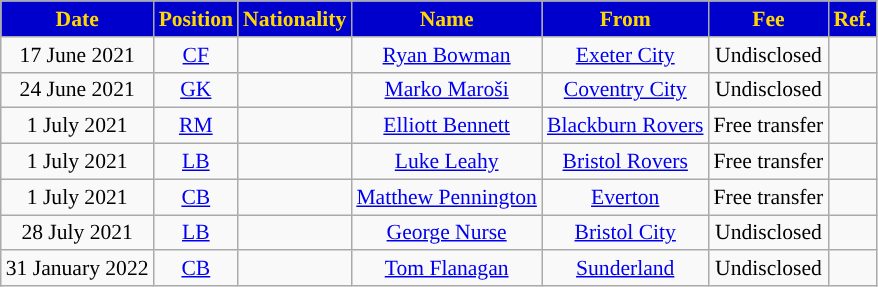<table class="wikitable"  style="text-align:center; font-size:90%; ">
<tr>
<th style="background:mediumblue;color:gold;">Date</th>
<th style="background:mediumblue;color:gold;">Position</th>
<th style="background:mediumblue;color:gold;">Nationality</th>
<th style="background:mediumblue;color:gold;">Name</th>
<th style="background:mediumblue;color:gold;">From</th>
<th style="background:mediumblue;color:gold;">Fee</th>
<th style="background:mediumblue;color:gold;">Ref.</th>
</tr>
<tr>
<td>17 June 2021</td>
<td><a href='#'>CF</a></td>
<td></td>
<td><a href='#'>Ryan Bowman</a></td>
<td> <a href='#'>Exeter City</a></td>
<td>Undisclosed</td>
<td></td>
</tr>
<tr>
<td>24 June 2021</td>
<td><a href='#'>GK</a></td>
<td></td>
<td><a href='#'>Marko Maroši</a></td>
<td> <a href='#'>Coventry City</a></td>
<td>Undisclosed</td>
<td></td>
</tr>
<tr>
<td>1 July 2021</td>
<td><a href='#'>RM</a></td>
<td></td>
<td><a href='#'>Elliott Bennett</a></td>
<td> <a href='#'>Blackburn Rovers</a></td>
<td>Free transfer</td>
<td></td>
</tr>
<tr>
<td>1 July 2021</td>
<td><a href='#'>LB</a></td>
<td></td>
<td><a href='#'>Luke Leahy</a></td>
<td> <a href='#'>Bristol Rovers</a></td>
<td>Free transfer</td>
<td></td>
</tr>
<tr>
<td>1 July 2021</td>
<td><a href='#'>CB</a></td>
<td></td>
<td><a href='#'>Matthew Pennington</a></td>
<td> <a href='#'>Everton</a></td>
<td>Free transfer</td>
<td></td>
</tr>
<tr>
<td>28 July 2021</td>
<td><a href='#'>LB</a></td>
<td></td>
<td><a href='#'>George Nurse</a></td>
<td> <a href='#'>Bristol City</a></td>
<td>Undisclosed</td>
<td></td>
</tr>
<tr>
<td>31 January 2022</td>
<td><a href='#'>CB</a></td>
<td></td>
<td><a href='#'>Tom Flanagan</a></td>
<td> <a href='#'>Sunderland</a></td>
<td>Undisclosed</td>
<td></td>
</tr>
</table>
